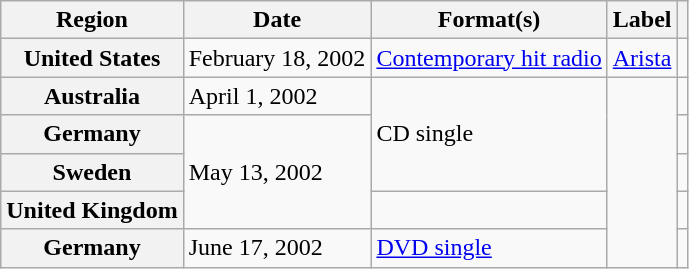<table class="wikitable plainrowheaders">
<tr>
<th scope="col">Region</th>
<th scope="col">Date</th>
<th scope="col">Format(s)</th>
<th scope="col">Label</th>
<th scope="col"></th>
</tr>
<tr>
<th scope="row">United States</th>
<td>February 18, 2002</td>
<td><a href='#'>Contemporary hit radio</a></td>
<td><a href='#'>Arista</a></td>
<td></td>
</tr>
<tr>
<th scope="row">Australia</th>
<td>April 1, 2002</td>
<td rowspan="3">CD single</td>
<td rowspan="5"></td>
<td></td>
</tr>
<tr>
<th scope="row">Germany</th>
<td rowspan="3">May 13, 2002</td>
<td></td>
</tr>
<tr>
<th scope="row">Sweden</th>
<td></td>
</tr>
<tr>
<th scope="row">United Kingdom</th>
<td></td>
<td></td>
</tr>
<tr>
<th scope="row">Germany</th>
<td>June 17, 2002</td>
<td><a href='#'>DVD single</a></td>
<td></td>
</tr>
</table>
